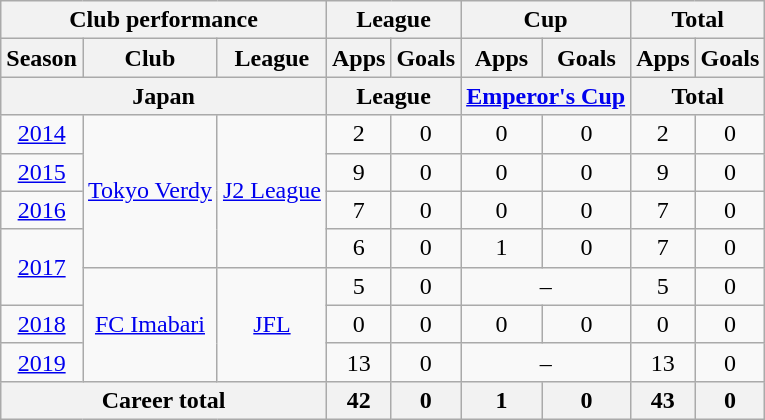<table class="wikitable" style="text-align:center">
<tr>
<th colspan=3>Club performance</th>
<th colspan=2>League</th>
<th colspan=2>Cup</th>
<th colspan=2>Total</th>
</tr>
<tr>
<th>Season</th>
<th>Club</th>
<th>League</th>
<th>Apps</th>
<th>Goals</th>
<th>Apps</th>
<th>Goals</th>
<th>Apps</th>
<th>Goals</th>
</tr>
<tr>
<th colspan=3>Japan</th>
<th colspan=2>League</th>
<th colspan=2><a href='#'>Emperor's Cup</a></th>
<th colspan=2>Total</th>
</tr>
<tr>
<td><a href='#'>2014</a></td>
<td rowspan="4"><a href='#'>Tokyo Verdy</a></td>
<td rowspan="4"><a href='#'>J2 League</a></td>
<td>2</td>
<td>0</td>
<td>0</td>
<td>0</td>
<td>2</td>
<td>0</td>
</tr>
<tr>
<td><a href='#'>2015</a></td>
<td>9</td>
<td>0</td>
<td>0</td>
<td>0</td>
<td>9</td>
<td>0</td>
</tr>
<tr>
<td><a href='#'>2016</a></td>
<td>7</td>
<td>0</td>
<td>0</td>
<td>0</td>
<td>7</td>
<td>0</td>
</tr>
<tr>
<td rowspan="2"><a href='#'>2017</a></td>
<td>6</td>
<td>0</td>
<td>1</td>
<td>0</td>
<td>7</td>
<td>0</td>
</tr>
<tr>
<td rowspan="3"><a href='#'>FC Imabari</a></td>
<td rowspan="3"><a href='#'>JFL</a></td>
<td>5</td>
<td>0</td>
<td colspan="2">–</td>
<td>5</td>
<td>0</td>
</tr>
<tr>
<td><a href='#'>2018</a></td>
<td>0</td>
<td>0</td>
<td>0</td>
<td>0</td>
<td>0</td>
<td>0</td>
</tr>
<tr>
<td><a href='#'>2019</a></td>
<td>13</td>
<td>0</td>
<td colspan="2">–</td>
<td>13</td>
<td>0</td>
</tr>
<tr>
<th colspan=3>Career total</th>
<th>42</th>
<th>0</th>
<th>1</th>
<th>0</th>
<th>43</th>
<th>0</th>
</tr>
</table>
